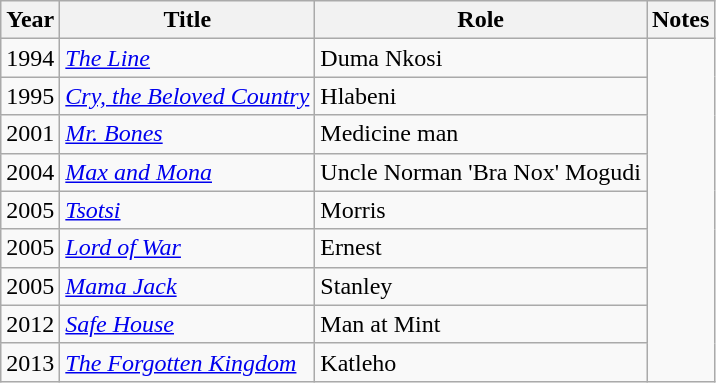<table class="wikitable sortable">
<tr>
<th>Year</th>
<th>Title</th>
<th>Role</th>
<th class="unsortable">Notes</th>
</tr>
<tr>
<td>1994</td>
<td><a href='#'><em>The Line</em></a></td>
<td>Duma Nkosi</td>
</tr>
<tr>
<td>1995</td>
<td><a href='#'><em>Cry, the Beloved Country</em></a></td>
<td>Hlabeni</td>
</tr>
<tr>
<td>2001</td>
<td><em><a href='#'>Mr. Bones</a></em></td>
<td>Medicine man</td>
</tr>
<tr>
<td>2004</td>
<td><em><a href='#'>Max and Mona</a></em></td>
<td>Uncle Norman 'Bra Nox' Mogudi</td>
</tr>
<tr>
<td>2005</td>
<td><em><a href='#'>Tsotsi</a></em></td>
<td>Morris</td>
</tr>
<tr>
<td>2005</td>
<td><em><a href='#'>Lord of War</a></em></td>
<td>Ernest</td>
</tr>
<tr>
<td>2005</td>
<td><em><a href='#'>Mama Jack</a></em></td>
<td>Stanley</td>
</tr>
<tr>
<td>2012</td>
<td><a href='#'><em>Safe House</em></a></td>
<td>Man at Mint</td>
</tr>
<tr>
<td>2013</td>
<td><em><a href='#'>The Forgotten Kingdom</a></em></td>
<td>Katleho</td>
</tr>
</table>
